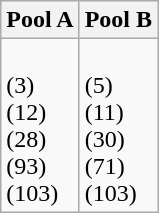<table class="wikitable">
<tr>
<th width=50%>Pool A</th>
<th width=50%>Pool B</th>
</tr>
<tr>
<td valign=top><br> (3)<br>
 (12)<br>
 (28)<br>
 (93)<br>
 (103)</td>
<td valign=top><br> (5)<br>
 (11)<br>
 (30)<br>
 (71)<br>
 (103)</td>
</tr>
</table>
